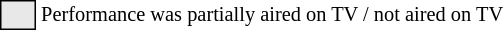<table class="toccolours" style="font-size: 85%; white-space: nowrap;">
<tr>
<td style="background:#e8e8e8; border: 1px solid black;">      </td>
<td>Performance was partially aired on TV / not aired on TV</td>
</tr>
</table>
